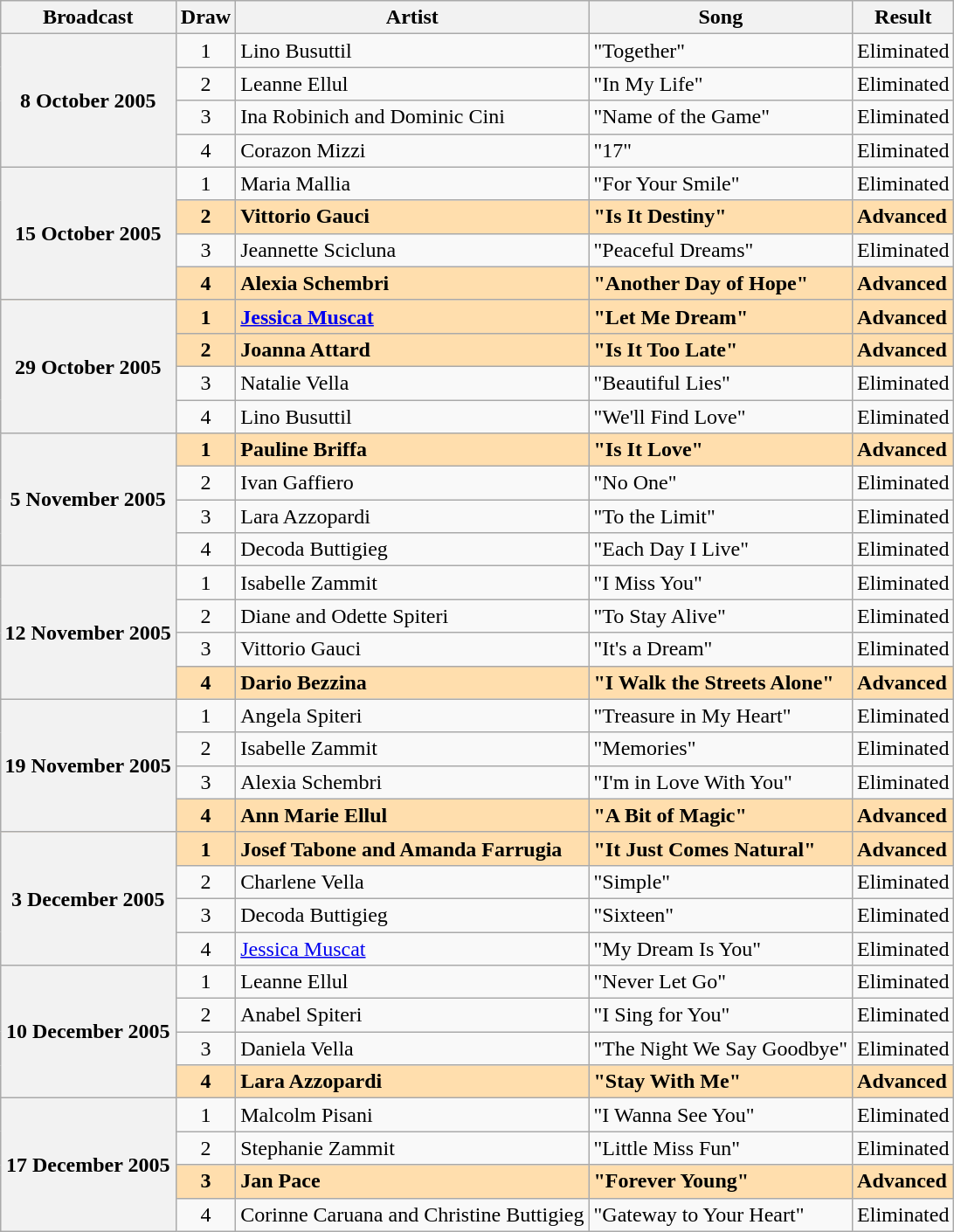<table class="wikitable sortable plainrowheaders" style="margin: 1em auto 1em auto; text-align:center">
<tr>
<th>Broadcast</th>
<th scope="col">Draw</th>
<th scope="col">Artist</th>
<th scope="col">Song</th>
<th>Result</th>
</tr>
<tr>
<th rowspan="4" scope="row">8 October 2005</th>
<td>1</td>
<td align="left">Lino Busuttil</td>
<td align="left">"Together"</td>
<td align="left">Eliminated</td>
</tr>
<tr>
<td>2</td>
<td align="left">Leanne Ellul</td>
<td align="left">"In My Life"</td>
<td align="left">Eliminated</td>
</tr>
<tr>
<td>3</td>
<td align="left">Ina Robinich and Dominic Cini</td>
<td align="left">"Name of the Game"</td>
<td align="left">Eliminated</td>
</tr>
<tr>
<td>4</td>
<td align="left">Corazon Mizzi</td>
<td align="left">"17"</td>
<td align="left">Eliminated</td>
</tr>
<tr>
<th rowspan="4" scope="row">15 October 2005</th>
<td>1</td>
<td align="left">Maria Mallia</td>
<td align="left">"For Your Smile"</td>
<td align="left">Eliminated</td>
</tr>
<tr style="font-weight:bold; background:navajowhite;">
<td>2</td>
<td align="left">Vittorio Gauci</td>
<td align="left">"Is It Destiny"</td>
<td align="left">Advanced</td>
</tr>
<tr>
<td>3</td>
<td align="left">Jeannette Scicluna</td>
<td align="left">"Peaceful Dreams"</td>
<td align="left">Eliminated</td>
</tr>
<tr style="font-weight:bold; background:navajowhite;">
<td>4</td>
<td align="left">Alexia Schembri</td>
<td align="left">"Another Day of Hope"</td>
<td align="left">Advanced</td>
</tr>
<tr style="font-weight:bold; background:navajowhite;">
<th rowspan="4" scope="row">29 October 2005</th>
<td>1</td>
<td align="left"><a href='#'>Jessica Muscat</a></td>
<td align="left">"Let Me Dream"</td>
<td align="left">Advanced</td>
</tr>
<tr style="font-weight:bold; background:navajowhite;">
<td>2</td>
<td align="left">Joanna Attard</td>
<td align="left">"Is It Too Late"</td>
<td align="left">Advanced</td>
</tr>
<tr>
<td>3</td>
<td align="left">Natalie Vella</td>
<td align="left">"Beautiful Lies"</td>
<td align="left">Eliminated</td>
</tr>
<tr>
<td>4</td>
<td align="left">Lino Busuttil</td>
<td align="left">"We'll Find Love"</td>
<td align="left">Eliminated</td>
</tr>
<tr style="font-weight:bold; background:navajowhite;">
<th rowspan="4" scope="row">5 November 2005</th>
<td>1</td>
<td align="left">Pauline Briffa</td>
<td align="left">"Is It Love"</td>
<td align="left">Advanced</td>
</tr>
<tr>
<td>2</td>
<td align="left">Ivan Gaffiero</td>
<td align="left">"No One"</td>
<td align="left">Eliminated</td>
</tr>
<tr>
<td>3</td>
<td align="left">Lara Azzopardi</td>
<td align="left">"To the Limit"</td>
<td align="left">Eliminated</td>
</tr>
<tr>
<td>4</td>
<td align="left">Decoda Buttigieg</td>
<td align="left">"Each Day I Live"</td>
<td align="left">Eliminated</td>
</tr>
<tr>
<th rowspan="4" scope="row">12 November 2005</th>
<td>1</td>
<td align="left">Isabelle Zammit</td>
<td align="left">"I Miss You"</td>
<td align="left">Eliminated</td>
</tr>
<tr>
<td>2</td>
<td align="left">Diane and Odette Spiteri</td>
<td align="left">"To Stay Alive"</td>
<td align="left">Eliminated</td>
</tr>
<tr>
<td>3</td>
<td align="left">Vittorio Gauci</td>
<td align="left">"It's a Dream"</td>
<td align="left">Eliminated</td>
</tr>
<tr style="font-weight:bold; background:navajowhite;">
<td>4</td>
<td align="left">Dario Bezzina</td>
<td align="left">"I Walk the Streets Alone"</td>
<td align="left">Advanced</td>
</tr>
<tr>
<th rowspan="4" scope="row">19 November 2005</th>
<td>1</td>
<td align="left">Angela Spiteri</td>
<td align="left">"Treasure in My Heart"</td>
<td align="left">Eliminated</td>
</tr>
<tr>
<td>2</td>
<td align="left">Isabelle Zammit</td>
<td align="left">"Memories"</td>
<td align="left">Eliminated</td>
</tr>
<tr>
<td>3</td>
<td align="left">Alexia Schembri</td>
<td align="left">"I'm in Love With You"</td>
<td align="left">Eliminated</td>
</tr>
<tr style="font-weight:bold; background:navajowhite;">
<td>4</td>
<td align="left">Ann Marie Ellul</td>
<td align="left">"A Bit of Magic"</td>
<td align="left">Advanced</td>
</tr>
<tr style="font-weight:bold; background:navajowhite;">
<th rowspan="4" scope="row">3 December 2005</th>
<td>1</td>
<td align="left">Josef Tabone and Amanda Farrugia</td>
<td align="left">"It Just Comes Natural"</td>
<td align="left">Advanced</td>
</tr>
<tr>
<td>2</td>
<td align="left">Charlene Vella</td>
<td align="left">"Simple"</td>
<td align="left">Eliminated</td>
</tr>
<tr>
<td>3</td>
<td align="left">Decoda Buttigieg</td>
<td align="left">"Sixteen"</td>
<td align="left">Eliminated</td>
</tr>
<tr>
<td>4</td>
<td align="left"><a href='#'>Jessica Muscat</a></td>
<td align="left">"My Dream Is You"</td>
<td align="left">Eliminated</td>
</tr>
<tr>
<th rowspan="4" scope="row">10 December 2005</th>
<td>1</td>
<td align="left">Leanne Ellul</td>
<td align="left">"Never Let Go"</td>
<td align="left">Eliminated</td>
</tr>
<tr>
<td>2</td>
<td align="left">Anabel Spiteri</td>
<td align="left">"I Sing for You"</td>
<td align="left">Eliminated</td>
</tr>
<tr>
<td>3</td>
<td align="left">Daniela Vella</td>
<td align="left">"The Night We Say Goodbye"</td>
<td align="left">Eliminated</td>
</tr>
<tr style="font-weight:bold; background:navajowhite;">
<td>4</td>
<td align="left">Lara Azzopardi</td>
<td align="left">"Stay With Me"</td>
<td align="left">Advanced</td>
</tr>
<tr>
<th rowspan="4" scope="row">17 December 2005</th>
<td>1</td>
<td align="left">Malcolm Pisani</td>
<td align="left">"I Wanna See You"</td>
<td align="left">Eliminated</td>
</tr>
<tr>
<td>2</td>
<td align="left">Stephanie Zammit</td>
<td align="left">"Little Miss Fun"</td>
<td align="left">Eliminated</td>
</tr>
<tr style="font-weight:bold; background:navajowhite;">
<td>3</td>
<td align="left">Jan Pace</td>
<td align="left">"Forever Young"</td>
<td align="left">Advanced</td>
</tr>
<tr>
<td>4</td>
<td align="left">Corinne Caruana and Christine Buttigieg</td>
<td align="left">"Gateway to Your Heart"</td>
<td align="left">Eliminated</td>
</tr>
</table>
